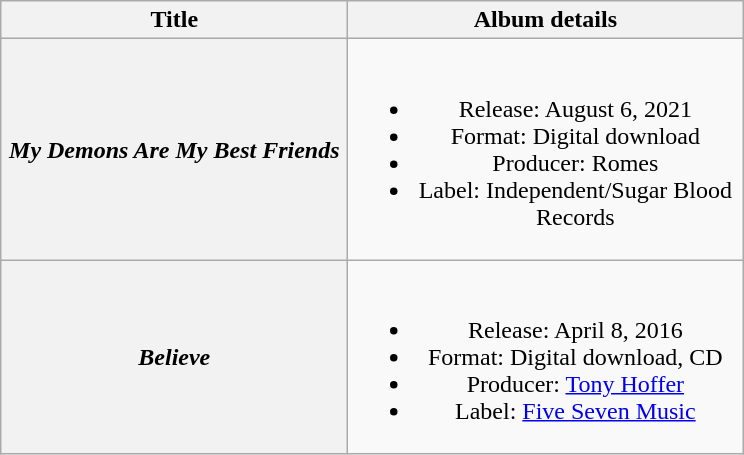<table class="wikitable plainrowheaders" style="text-align:center;">
<tr>
<th scope="col" style="width:14em;">Title</th>
<th scope="col" style="width:16em;">Album details</th>
</tr>
<tr>
<th scope="row"><em>My Demons Are My Best Friends</em></th>
<td><br><ul><li>Release: August 6, 2021</li><li>Format: Digital download</li><li>Producer: Romes</li><li>Label: Independent/Sugar Blood Records</li></ul></td>
</tr>
<tr>
<th scope="row"><em>Believe</em></th>
<td><br><ul><li>Release: April 8, 2016</li><li>Format: Digital download, CD</li><li>Producer: <a href='#'>Tony Hoffer</a></li><li>Label: <a href='#'>Five Seven Music</a></li></ul></td>
</tr>
</table>
